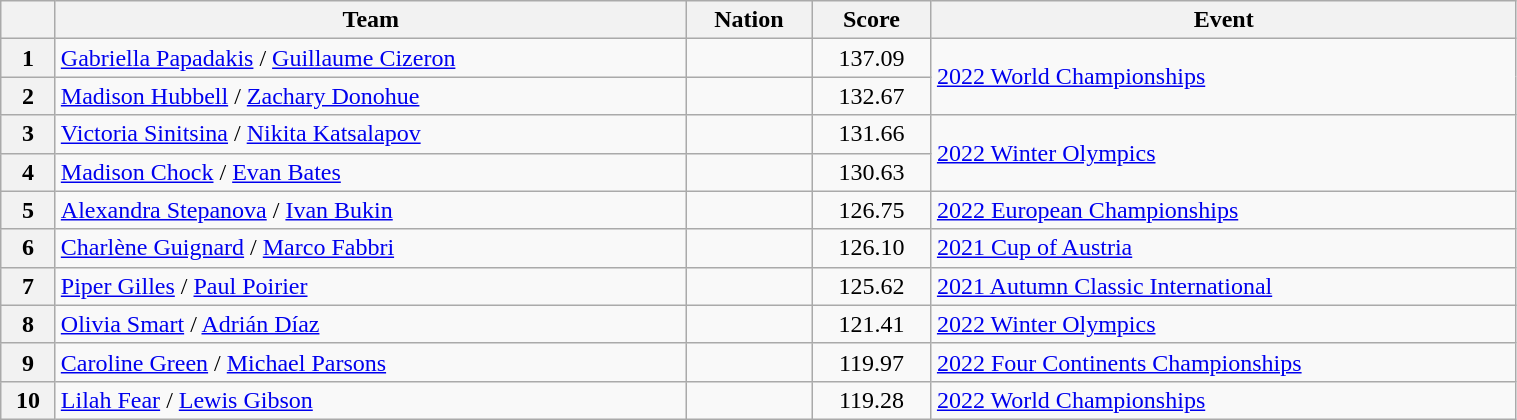<table class="wikitable sortable" style="text-align:left; width:80%">
<tr>
<th scope="col"></th>
<th scope="col">Team</th>
<th scope="col">Nation</th>
<th scope="col">Score</th>
<th scope="col">Event</th>
</tr>
<tr>
<th scope="row">1</th>
<td><a href='#'>Gabriella Papadakis</a> / <a href='#'>Guillaume Cizeron</a></td>
<td></td>
<td style="text-align:center;">137.09</td>
<td rowspan="2"><a href='#'>2022 World Championships</a></td>
</tr>
<tr>
<th scope="row">2</th>
<td><a href='#'>Madison Hubbell</a> / <a href='#'>Zachary Donohue</a></td>
<td></td>
<td style="text-align:center;">132.67</td>
</tr>
<tr>
<th scope="row">3</th>
<td><a href='#'>Victoria Sinitsina</a> / <a href='#'>Nikita Katsalapov</a></td>
<td></td>
<td style="text-align:center;">131.66</td>
<td rowspan="2"><a href='#'>2022 Winter Olympics</a></td>
</tr>
<tr>
<th scope="row">4</th>
<td><a href='#'>Madison Chock</a> / <a href='#'>Evan Bates</a></td>
<td></td>
<td style="text-align:center;">130.63</td>
</tr>
<tr>
<th scope="row">5</th>
<td><a href='#'>Alexandra Stepanova</a> / <a href='#'>Ivan Bukin</a></td>
<td></td>
<td style="text-align:center;">126.75</td>
<td><a href='#'>2022 European Championships</a></td>
</tr>
<tr>
<th scope="row">6</th>
<td><a href='#'>Charlène Guignard</a> / <a href='#'>Marco Fabbri</a></td>
<td></td>
<td style="text-align:center;">126.10</td>
<td><a href='#'>2021 Cup of Austria</a></td>
</tr>
<tr>
<th scope="row">7</th>
<td><a href='#'>Piper Gilles</a> / <a href='#'>Paul Poirier</a></td>
<td></td>
<td style="text-align:center;">125.62</td>
<td><a href='#'>2021 Autumn Classic International</a></td>
</tr>
<tr>
<th scope="row">8</th>
<td><a href='#'>Olivia Smart</a> / <a href='#'>Adrián Díaz</a></td>
<td></td>
<td style="text-align:center;">121.41</td>
<td><a href='#'>2022 Winter Olympics</a></td>
</tr>
<tr>
<th scope="row">9</th>
<td><a href='#'>Caroline Green</a> / <a href='#'>Michael Parsons</a></td>
<td></td>
<td style="text-align:center;">119.97</td>
<td><a href='#'>2022 Four Continents Championships</a></td>
</tr>
<tr>
<th scope="row">10</th>
<td><a href='#'>Lilah Fear</a> / <a href='#'>Lewis Gibson</a></td>
<td></td>
<td style="text-align:center;">119.28</td>
<td><a href='#'>2022 World Championships</a></td>
</tr>
</table>
